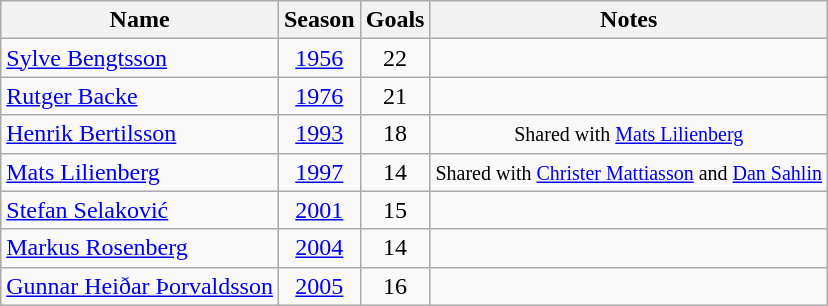<table class="wikitable" style="text-align: center;">
<tr>
<th>Name</th>
<th>Season</th>
<th>Goals</th>
<th>Notes</th>
</tr>
<tr>
<td align="left"> <a href='#'>Sylve Bengtsson</a></td>
<td><a href='#'>1956</a></td>
<td>22</td>
<td></td>
</tr>
<tr>
<td align="left"> <a href='#'>Rutger Backe</a></td>
<td><a href='#'>1976</a></td>
<td>21</td>
<td></td>
</tr>
<tr>
<td align="left"> <a href='#'>Henrik Bertilsson</a></td>
<td><a href='#'>1993</a></td>
<td>18</td>
<td><small>Shared with <a href='#'>Mats Lilienberg</a></small></td>
</tr>
<tr>
<td align="left"> <a href='#'>Mats Lilienberg</a></td>
<td><a href='#'>1997</a></td>
<td>14</td>
<td><small>Shared with <a href='#'>Christer Mattiasson</a> and  <a href='#'>Dan Sahlin</a></small></td>
</tr>
<tr>
<td align="left"> <a href='#'>Stefan Selaković</a></td>
<td><a href='#'>2001</a></td>
<td>15</td>
<td></td>
</tr>
<tr>
<td align="left"> <a href='#'>Markus Rosenberg</a></td>
<td><a href='#'>2004</a></td>
<td>14</td>
<td></td>
</tr>
<tr>
<td align="left"> <a href='#'>Gunnar Heiðar Þorvaldsson</a></td>
<td><a href='#'>2005</a></td>
<td>16</td>
<td></td>
</tr>
</table>
